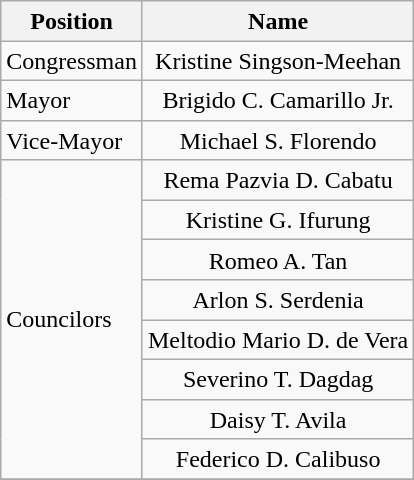<table class="wikitable" style="line-height:1.20em; font-size:100%;">
<tr>
<th>Position</th>
<th>Name</th>
</tr>
<tr>
<td>Congressman</td>
<td style="text-align:center;">Kristine Singson-Meehan</td>
</tr>
<tr>
<td>Mayor</td>
<td style="text-align:center;">Brigido C. Camarillo Jr.</td>
</tr>
<tr>
<td>Vice-Mayor</td>
<td style="text-align:center;">Michael S. Florendo</td>
</tr>
<tr>
<td rowspan=8>Councilors</td>
<td style="text-align:center;">Rema Pazvia D. Cabatu</td>
</tr>
<tr>
<td style="text-align:center;">Kristine G. Ifurung</td>
</tr>
<tr>
<td style="text-align:center;">Romeo A. Tan</td>
</tr>
<tr>
<td style="text-align:center;">Arlon S. Serdenia</td>
</tr>
<tr>
<td style="text-align:center;">Meltodio Mario D. de Vera</td>
</tr>
<tr>
<td style="text-align:center;">Severino T. Dagdag</td>
</tr>
<tr>
<td style="text-align:center;">Daisy T. Avila</td>
</tr>
<tr>
<td style="text-align:center;">Federico D. Calibuso</td>
</tr>
<tr>
</tr>
</table>
